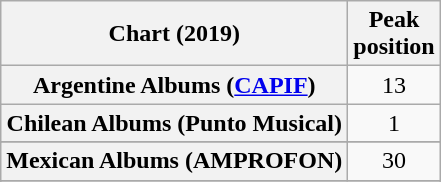<table class="wikitable sortable plainrowheaders" style="text-align:center">
<tr>
<th scope="col">Chart (2019)</th>
<th scope="col">Peak<br> position</th>
</tr>
<tr>
<th scope="row">Argentine Albums (<a href='#'>CAPIF</a>)</th>
<td>13</td>
</tr>
<tr>
<th scope="row">Chilean Albums (Punto Musical)</th>
<td>1</td>
</tr>
<tr>
</tr>
<tr>
<th scope="row">Mexican Albums (AMPROFON)</th>
<td>30</td>
</tr>
<tr>
</tr>
<tr>
</tr>
<tr>
</tr>
<tr>
</tr>
<tr>
</tr>
<tr>
</tr>
</table>
